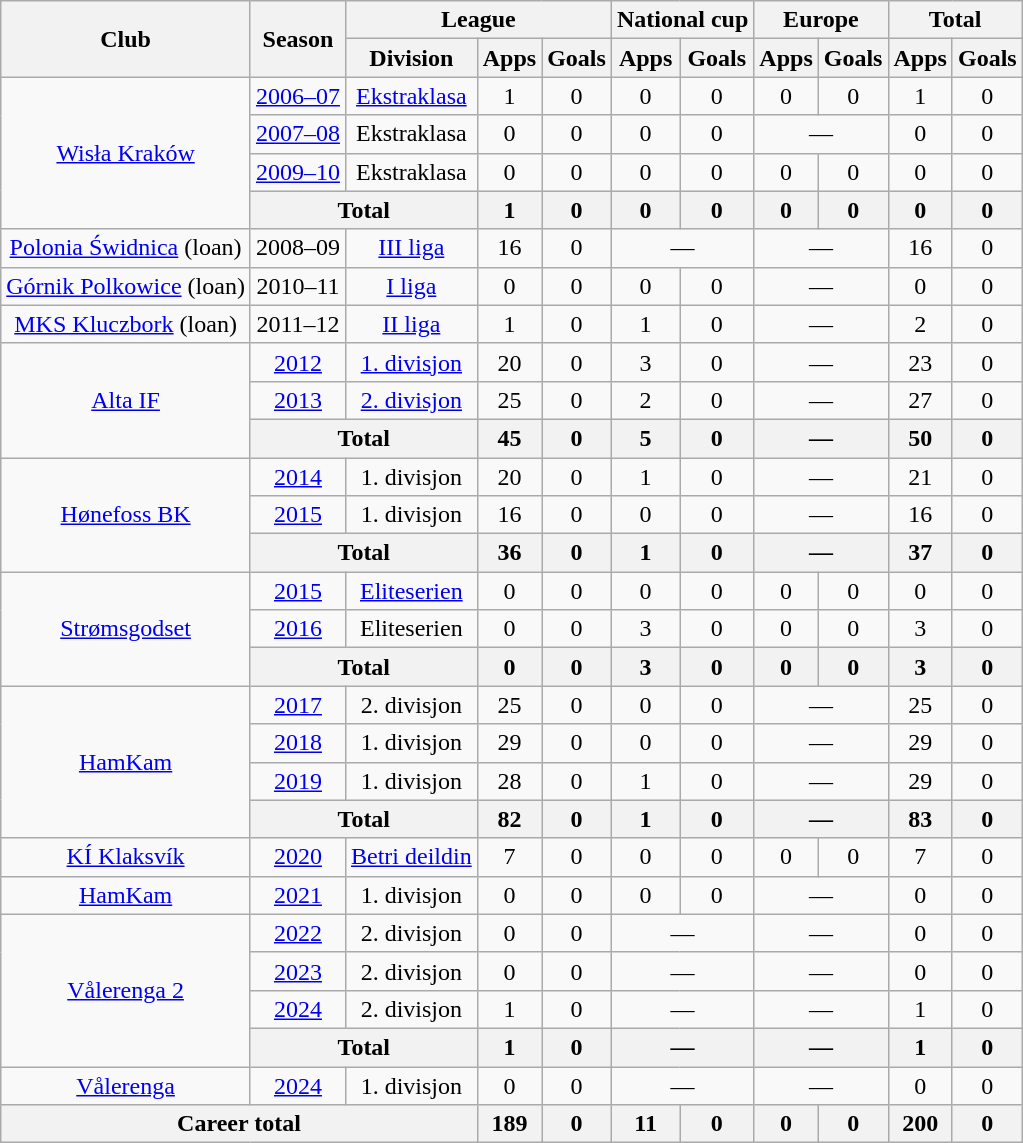<table class="wikitable" style="text-align: center;">
<tr>
<th rowspan=2>Club</th>
<th rowspan=2>Season</th>
<th colspan=3>League</th>
<th colspan=2>National cup</th>
<th colspan=2>Europe</th>
<th colspan=2>Total</th>
</tr>
<tr>
<th>Division</th>
<th>Apps</th>
<th>Goals</th>
<th>Apps</th>
<th>Goals</th>
<th>Apps</th>
<th>Goals</th>
<th>Apps</th>
<th>Goals</th>
</tr>
<tr>
<td rowspan=4 valign="center"><a href='#'>Wisła Kraków</a></td>
<td><a href='#'>2006–07</a></td>
<td><a href='#'>Ekstraklasa</a></td>
<td>1</td>
<td>0</td>
<td>0</td>
<td>0</td>
<td>0</td>
<td>0</td>
<td>1</td>
<td>0</td>
</tr>
<tr>
<td><a href='#'>2007–08</a></td>
<td>Ekstraklasa</td>
<td>0</td>
<td>0</td>
<td>0</td>
<td>0</td>
<td colspan=2>—</td>
<td>0</td>
<td>0</td>
</tr>
<tr>
<td><a href='#'>2009–10</a></td>
<td>Ekstraklasa</td>
<td>0</td>
<td>0</td>
<td>0</td>
<td>0</td>
<td>0</td>
<td>0</td>
<td>0</td>
<td>0</td>
</tr>
<tr>
<th colspan=2>Total</th>
<th>1</th>
<th>0</th>
<th>0</th>
<th>0</th>
<th>0</th>
<th>0</th>
<th>0</th>
<th>0</th>
</tr>
<tr>
<td><a href='#'>Polonia Świdnica</a> (loan)</td>
<td>2008–09</td>
<td><a href='#'>III liga</a></td>
<td>16</td>
<td>0</td>
<td colspan=2>—</td>
<td colspan=2>—</td>
<td>16</td>
<td>0</td>
</tr>
<tr>
<td><a href='#'>Górnik Polkowice</a> (loan)</td>
<td>2010–11</td>
<td><a href='#'>I liga</a></td>
<td>0</td>
<td>0</td>
<td>0</td>
<td>0</td>
<td colspan=2>—</td>
<td>0</td>
<td>0</td>
</tr>
<tr>
<td><a href='#'>MKS Kluczbork</a> (loan)</td>
<td>2011–12</td>
<td><a href='#'>II liga</a></td>
<td>1</td>
<td>0</td>
<td>1</td>
<td>0</td>
<td colspan=2>—</td>
<td>2</td>
<td>0</td>
</tr>
<tr>
<td rowspan=3 valign="center"><a href='#'>Alta IF</a></td>
<td><a href='#'>2012</a></td>
<td><a href='#'>1. divisjon</a></td>
<td>20</td>
<td>0</td>
<td>3</td>
<td>0</td>
<td colspan=2>—</td>
<td>23</td>
<td>0</td>
</tr>
<tr>
<td><a href='#'>2013</a></td>
<td><a href='#'>2. divisjon</a></td>
<td>25</td>
<td>0</td>
<td>2</td>
<td>0</td>
<td colspan=2>—</td>
<td>27</td>
<td>0</td>
</tr>
<tr>
<th colspan=2>Total</th>
<th>45</th>
<th>0</th>
<th>5</th>
<th>0</th>
<th colspan=2>—</th>
<th>50</th>
<th>0</th>
</tr>
<tr>
<td rowspan=3 valign="center"><a href='#'>Hønefoss BK</a></td>
<td><a href='#'>2014</a></td>
<td>1. divisjon</td>
<td>20</td>
<td>0</td>
<td>1</td>
<td>0</td>
<td colspan=2>—</td>
<td>21</td>
<td>0</td>
</tr>
<tr>
<td><a href='#'>2015</a></td>
<td>1. divisjon</td>
<td>16</td>
<td>0</td>
<td>0</td>
<td>0</td>
<td colspan=2>—</td>
<td>16</td>
<td>0</td>
</tr>
<tr>
<th colspan=2>Total</th>
<th>36</th>
<th>0</th>
<th>1</th>
<th>0</th>
<th colspan=2>—</th>
<th>37</th>
<th>0</th>
</tr>
<tr>
<td rowspan=3 valign="center"><a href='#'>Strømsgodset</a></td>
<td><a href='#'>2015</a></td>
<td><a href='#'>Eliteserien</a></td>
<td>0</td>
<td>0</td>
<td>0</td>
<td>0</td>
<td>0</td>
<td>0</td>
<td>0</td>
<td>0</td>
</tr>
<tr>
<td><a href='#'>2016</a></td>
<td>Eliteserien</td>
<td>0</td>
<td>0</td>
<td>3</td>
<td>0</td>
<td>0</td>
<td>0</td>
<td>3</td>
<td>0</td>
</tr>
<tr>
<th colspan=2>Total</th>
<th>0</th>
<th>0</th>
<th>3</th>
<th>0</th>
<th>0</th>
<th>0</th>
<th>3</th>
<th>0</th>
</tr>
<tr>
<td rowspan=4 valign="center"><a href='#'>HamKam</a></td>
<td><a href='#'>2017</a></td>
<td>2. divisjon</td>
<td>25</td>
<td>0</td>
<td>0</td>
<td>0</td>
<td colspan=2>—</td>
<td>25</td>
<td>0</td>
</tr>
<tr>
<td><a href='#'>2018</a></td>
<td>1. divisjon</td>
<td>29</td>
<td>0</td>
<td>0</td>
<td>0</td>
<td colspan=2>—</td>
<td>29</td>
<td>0</td>
</tr>
<tr>
<td><a href='#'>2019</a></td>
<td>1. divisjon</td>
<td>28</td>
<td>0</td>
<td>1</td>
<td>0</td>
<td colspan=2>—</td>
<td>29</td>
<td>0</td>
</tr>
<tr>
<th colspan=2>Total</th>
<th>82</th>
<th>0</th>
<th>1</th>
<th>0</th>
<th colspan=2>—</th>
<th>83</th>
<th>0</th>
</tr>
<tr>
<td><a href='#'>KÍ Klaksvík</a></td>
<td><a href='#'>2020</a></td>
<td rowspan=1 valign="center"><a href='#'>Betri deildin</a></td>
<td>7</td>
<td>0</td>
<td>0</td>
<td>0</td>
<td>0</td>
<td>0</td>
<td>7</td>
<td>0</td>
</tr>
<tr>
<td><a href='#'>HamKam</a></td>
<td><a href='#'>2021</a></td>
<td>1. divisjon</td>
<td>0</td>
<td>0</td>
<td>0</td>
<td>0</td>
<td colspan=2>—</td>
<td>0</td>
<td>0</td>
</tr>
<tr>
<td rowspan=4 valign="center"><a href='#'>Vålerenga 2</a></td>
<td><a href='#'>2022</a></td>
<td>2. divisjon</td>
<td>0</td>
<td>0</td>
<td colspan=2>—</td>
<td colspan=2>—</td>
<td>0</td>
<td>0</td>
</tr>
<tr>
<td><a href='#'>2023</a></td>
<td>2. divisjon</td>
<td>0</td>
<td>0</td>
<td colspan=2>—</td>
<td colspan=2>—</td>
<td>0</td>
<td>0</td>
</tr>
<tr>
<td><a href='#'>2024</a></td>
<td>2. divisjon</td>
<td>1</td>
<td>0</td>
<td colspan=2>—</td>
<td colspan=2>—</td>
<td>1</td>
<td>0</td>
</tr>
<tr>
<th colspan=2>Total</th>
<th>1</th>
<th>0</th>
<th colspan=2>—</th>
<th colspan=2>—</th>
<th>1</th>
<th>0</th>
</tr>
<tr>
<td><a href='#'>Vålerenga</a></td>
<td><a href='#'>2024</a></td>
<td>1. divisjon</td>
<td>0</td>
<td>0</td>
<td colspan=2>—</td>
<td colspan=2>—</td>
<td>0</td>
<td>0</td>
</tr>
<tr>
<th colspan=3>Career total</th>
<th>189</th>
<th>0</th>
<th>11</th>
<th>0</th>
<th>0</th>
<th>0</th>
<th>200</th>
<th>0</th>
</tr>
</table>
